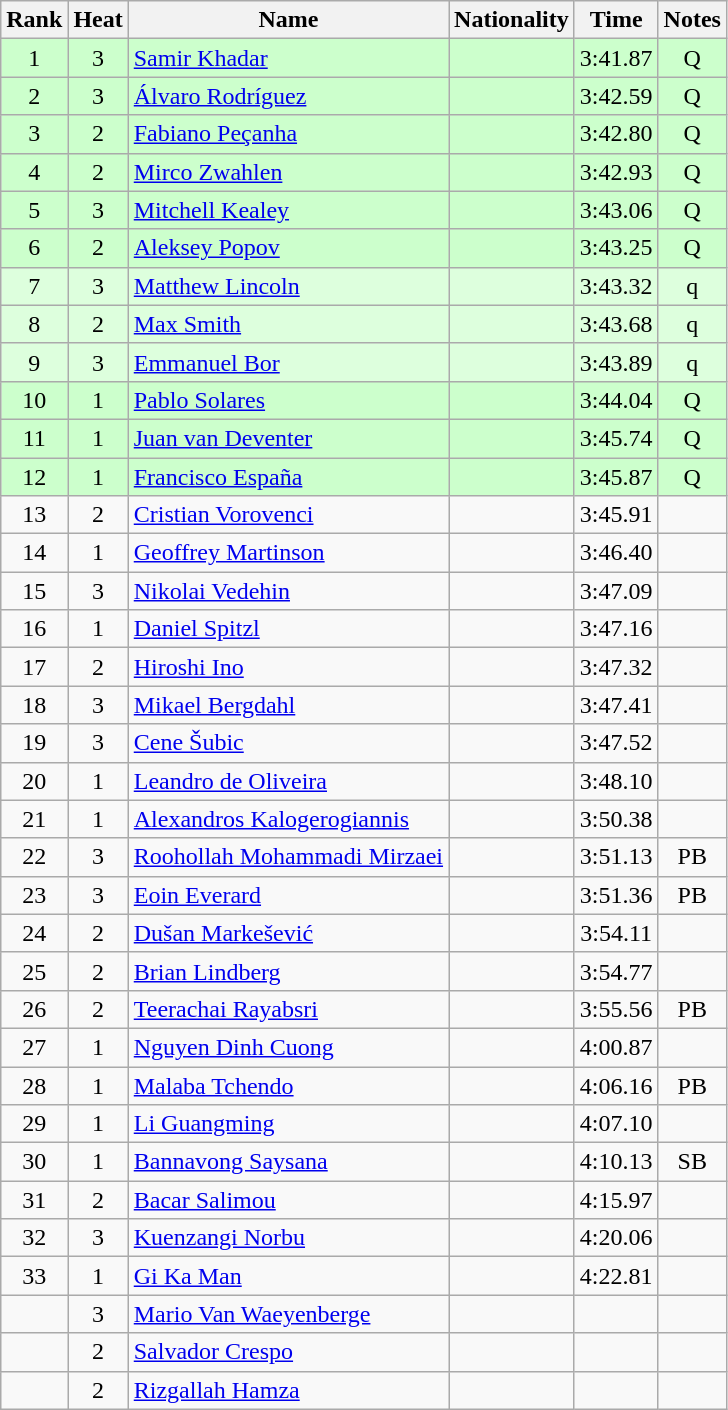<table class="wikitable sortable" style="text-align:center">
<tr>
<th>Rank</th>
<th>Heat</th>
<th>Name</th>
<th>Nationality</th>
<th>Time</th>
<th>Notes</th>
</tr>
<tr bgcolor=ccffcc>
<td>1</td>
<td>3</td>
<td align=left><a href='#'>Samir Khadar</a></td>
<td align=left></td>
<td>3:41.87</td>
<td>Q</td>
</tr>
<tr bgcolor=ccffcc>
<td>2</td>
<td>3</td>
<td align=left><a href='#'>Álvaro Rodríguez</a></td>
<td align=left></td>
<td>3:42.59</td>
<td>Q</td>
</tr>
<tr bgcolor=ccffcc>
<td>3</td>
<td>2</td>
<td align=left><a href='#'>Fabiano Peçanha</a></td>
<td align=left></td>
<td>3:42.80</td>
<td>Q</td>
</tr>
<tr bgcolor=ccffcc>
<td>4</td>
<td>2</td>
<td align=left><a href='#'>Mirco Zwahlen</a></td>
<td align=left></td>
<td>3:42.93</td>
<td>Q</td>
</tr>
<tr bgcolor=ccffcc>
<td>5</td>
<td>3</td>
<td align=left><a href='#'>Mitchell Kealey</a></td>
<td align=left></td>
<td>3:43.06</td>
<td>Q</td>
</tr>
<tr bgcolor=ccffcc>
<td>6</td>
<td>2</td>
<td align=left><a href='#'>Aleksey Popov</a></td>
<td align=left></td>
<td>3:43.25</td>
<td>Q</td>
</tr>
<tr bgcolor=ddffdd>
<td>7</td>
<td>3</td>
<td align=left><a href='#'>Matthew Lincoln</a></td>
<td align=left></td>
<td>3:43.32</td>
<td>q</td>
</tr>
<tr bgcolor=ddffdd>
<td>8</td>
<td>2</td>
<td align=left><a href='#'>Max Smith</a></td>
<td align=left></td>
<td>3:43.68</td>
<td>q</td>
</tr>
<tr bgcolor=ddffdd>
<td>9</td>
<td>3</td>
<td align=left><a href='#'>Emmanuel Bor</a></td>
<td align=left></td>
<td>3:43.89</td>
<td>q</td>
</tr>
<tr bgcolor=ccffcc>
<td>10</td>
<td>1</td>
<td align=left><a href='#'>Pablo Solares</a></td>
<td align=left></td>
<td>3:44.04</td>
<td>Q</td>
</tr>
<tr bgcolor=ccffcc>
<td>11</td>
<td>1</td>
<td align=left><a href='#'>Juan van Deventer</a></td>
<td align=left></td>
<td>3:45.74</td>
<td>Q</td>
</tr>
<tr bgcolor=ccffcc>
<td>12</td>
<td>1</td>
<td align=left><a href='#'>Francisco España</a></td>
<td align=left></td>
<td>3:45.87</td>
<td>Q</td>
</tr>
<tr>
<td>13</td>
<td>2</td>
<td align=left><a href='#'>Cristian Vorovenci</a></td>
<td align=left></td>
<td>3:45.91</td>
<td></td>
</tr>
<tr>
<td>14</td>
<td>1</td>
<td align=left><a href='#'>Geoffrey Martinson</a></td>
<td align=left></td>
<td>3:46.40</td>
<td></td>
</tr>
<tr>
<td>15</td>
<td>3</td>
<td align=left><a href='#'>Nikolai Vedehin</a></td>
<td align=left></td>
<td>3:47.09</td>
<td></td>
</tr>
<tr>
<td>16</td>
<td>1</td>
<td align=left><a href='#'>Daniel Spitzl</a></td>
<td align=left></td>
<td>3:47.16</td>
<td></td>
</tr>
<tr>
<td>17</td>
<td>2</td>
<td align=left><a href='#'>Hiroshi Ino</a></td>
<td align=left></td>
<td>3:47.32</td>
<td></td>
</tr>
<tr>
<td>18</td>
<td>3</td>
<td align=left><a href='#'>Mikael Bergdahl</a></td>
<td align=left></td>
<td>3:47.41</td>
<td></td>
</tr>
<tr>
<td>19</td>
<td>3</td>
<td align=left><a href='#'>Cene Šubic</a></td>
<td align=left></td>
<td>3:47.52</td>
<td></td>
</tr>
<tr>
<td>20</td>
<td>1</td>
<td align=left><a href='#'>Leandro de Oliveira</a></td>
<td align=left></td>
<td>3:48.10</td>
<td></td>
</tr>
<tr>
<td>21</td>
<td>1</td>
<td align=left><a href='#'>Alexandros Kalogerogiannis</a></td>
<td align=left></td>
<td>3:50.38</td>
<td></td>
</tr>
<tr>
<td>22</td>
<td>3</td>
<td align=left><a href='#'>Roohollah Mohammadi Mirzaei</a></td>
<td align=left></td>
<td>3:51.13</td>
<td>PB</td>
</tr>
<tr>
<td>23</td>
<td>3</td>
<td align=left><a href='#'>Eoin Everard</a></td>
<td align=left></td>
<td>3:51.36</td>
<td>PB</td>
</tr>
<tr>
<td>24</td>
<td>2</td>
<td align=left><a href='#'>Dušan Markešević</a></td>
<td align=left></td>
<td>3:54.11</td>
<td></td>
</tr>
<tr>
<td>25</td>
<td>2</td>
<td align=left><a href='#'>Brian Lindberg</a></td>
<td align=left></td>
<td>3:54.77</td>
<td></td>
</tr>
<tr>
<td>26</td>
<td>2</td>
<td align=left><a href='#'>Teerachai Rayabsri</a></td>
<td align=left></td>
<td>3:55.56</td>
<td>PB</td>
</tr>
<tr>
<td>27</td>
<td>1</td>
<td align=left><a href='#'>Nguyen Dinh Cuong</a></td>
<td align=left></td>
<td>4:00.87</td>
<td></td>
</tr>
<tr>
<td>28</td>
<td>1</td>
<td align=left><a href='#'>Malaba Tchendo</a></td>
<td align=left></td>
<td>4:06.16</td>
<td>PB</td>
</tr>
<tr>
<td>29</td>
<td>1</td>
<td align=left><a href='#'>Li Guangming</a></td>
<td align=left></td>
<td>4:07.10</td>
<td></td>
</tr>
<tr>
<td>30</td>
<td>1</td>
<td align=left><a href='#'>Bannavong Saysana</a></td>
<td align=left></td>
<td>4:10.13</td>
<td>SB</td>
</tr>
<tr>
<td>31</td>
<td>2</td>
<td align=left><a href='#'>Bacar Salimou</a></td>
<td align=left></td>
<td>4:15.97</td>
<td></td>
</tr>
<tr>
<td>32</td>
<td>3</td>
<td align=left><a href='#'>Kuenzangi Norbu</a></td>
<td align=left></td>
<td>4:20.06</td>
<td></td>
</tr>
<tr>
<td>33</td>
<td>1</td>
<td align=left><a href='#'>Gi Ka Man</a></td>
<td align=left></td>
<td>4:22.81</td>
<td></td>
</tr>
<tr>
<td></td>
<td>3</td>
<td align=left><a href='#'>Mario Van Waeyenberge</a></td>
<td align=left></td>
<td></td>
<td></td>
</tr>
<tr>
<td></td>
<td>2</td>
<td align=left><a href='#'>Salvador Crespo</a></td>
<td align=left></td>
<td></td>
<td></td>
</tr>
<tr>
<td></td>
<td>2</td>
<td align=left><a href='#'>Rizgallah Hamza</a></td>
<td align=left></td>
<td></td>
<td></td>
</tr>
</table>
